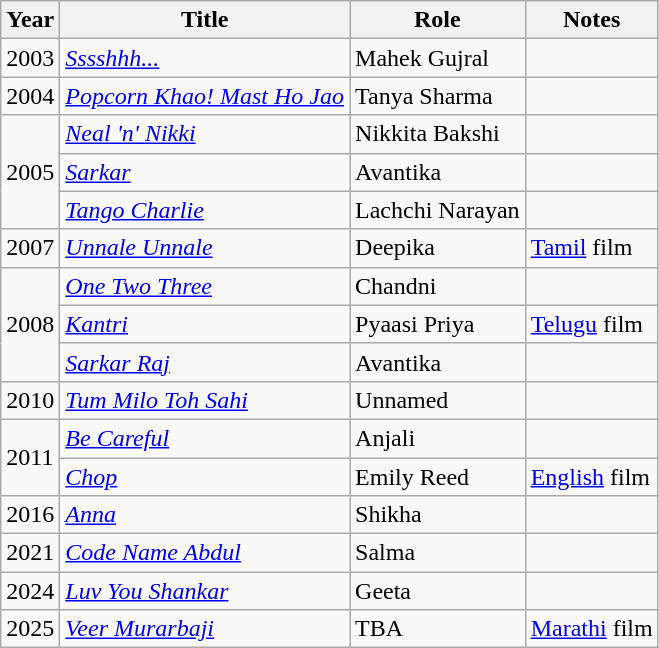<table class="wikitable">
<tr>
<th>Year</th>
<th>Title</th>
<th>Role</th>
<th>Notes</th>
</tr>
<tr>
<td>2003</td>
<td><em><a href='#'>Sssshhh...</a></em></td>
<td>Mahek Gujral</td>
<td></td>
</tr>
<tr>
<td>2004</td>
<td><em><a href='#'>Popcorn Khao! Mast Ho Jao</a></em></td>
<td>Tanya Sharma</td>
<td></td>
</tr>
<tr>
<td rowspan="3">2005</td>
<td><em><a href='#'>Neal 'n' Nikki</a></em></td>
<td>Nikkita Bakshi</td>
<td></td>
</tr>
<tr>
<td><em><a href='#'>Sarkar</a></em></td>
<td>Avantika</td>
<td></td>
</tr>
<tr>
<td><em><a href='#'>Tango Charlie</a></em></td>
<td>Lachchi Narayan</td>
<td></td>
</tr>
<tr>
<td>2007</td>
<td><em><a href='#'>Unnale Unnale</a></em></td>
<td>Deepika</td>
<td><a href='#'>Tamil</a> film</td>
</tr>
<tr>
<td rowspan="3">2008</td>
<td><em><a href='#'>One Two Three</a></em></td>
<td>Chandni</td>
<td></td>
</tr>
<tr>
<td><em><a href='#'>Kantri</a></em></td>
<td>Pyaasi Priya</td>
<td><a href='#'>Telugu</a> film</td>
</tr>
<tr>
<td><em><a href='#'>Sarkar Raj</a></em></td>
<td>Avantika</td>
<td></td>
</tr>
<tr>
<td>2010</td>
<td><em><a href='#'>Tum Milo Toh Sahi</a></em></td>
<td>Unnamed</td>
<td></td>
</tr>
<tr>
<td rowspan="2">2011</td>
<td><em><a href='#'>Be Careful</a></em></td>
<td>Anjali</td>
<td></td>
</tr>
<tr>
<td><em><a href='#'>Chop</a></em></td>
<td>Emily Reed</td>
<td><a href='#'>English</a> film</td>
</tr>
<tr>
<td>2016</td>
<td><em><a href='#'>Anna</a></em></td>
<td>Shikha</td>
<td></td>
</tr>
<tr>
<td>2021</td>
<td><em><a href='#'>Code Name Abdul</a></em></td>
<td>Salma</td>
<td></td>
</tr>
<tr>
<td>2024</td>
<td><em><a href='#'>Luv You Shankar</a></em></td>
<td>Geeta</td>
<td></td>
</tr>
<tr>
<td>2025</td>
<td><em><a href='#'>Veer Murarbaji</a></em></td>
<td>TBA</td>
<td><a href='#'>Marathi</a> film</td>
</tr>
</table>
